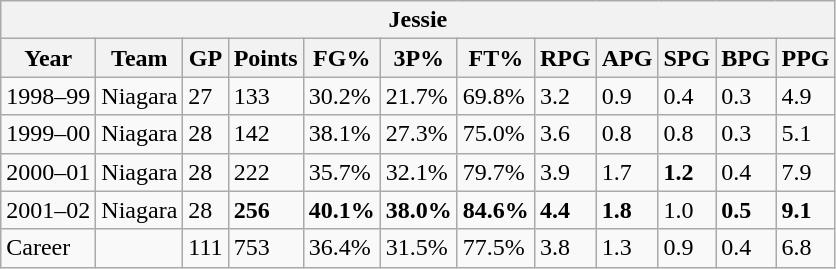<table class="wikitable">
<tr>
<th colspan="12">Jessie</th>
</tr>
<tr>
<th>Year</th>
<th>Team</th>
<th>GP</th>
<th>Points</th>
<th>FG%</th>
<th>3P%</th>
<th>FT%</th>
<th>RPG</th>
<th>APG</th>
<th>SPG</th>
<th>BPG</th>
<th>PPG</th>
</tr>
<tr>
<td>1998–99</td>
<td>Niagara</td>
<td>27</td>
<td>133</td>
<td>30.2%</td>
<td>21.7%</td>
<td>69.8%</td>
<td>3.2</td>
<td>0.9</td>
<td>0.4</td>
<td>0.3</td>
<td>4.9</td>
</tr>
<tr>
<td>1999–00</td>
<td>Niagara</td>
<td>28</td>
<td>142</td>
<td>38.1%</td>
<td>27.3%</td>
<td>75.0%</td>
<td>3.6</td>
<td>0.8</td>
<td>0.8</td>
<td>0.3</td>
<td>5.1</td>
</tr>
<tr>
<td>2000–01</td>
<td>Niagara</td>
<td>28</td>
<td>222</td>
<td>35.7%</td>
<td>32.1%</td>
<td>79.7%</td>
<td>3.9</td>
<td>1.7</td>
<td><strong>1.2</strong></td>
<td>0.4</td>
<td>7.9</td>
</tr>
<tr>
<td>2001–02</td>
<td>Niagara</td>
<td>28</td>
<td><strong>256</strong></td>
<td><strong>40.1%</strong></td>
<td><strong>38.0%</strong></td>
<td><strong>84.6%</strong></td>
<td><strong>4.4</strong></td>
<td><strong>1.8</strong></td>
<td>1.0</td>
<td><strong>0.5</strong></td>
<td><strong>9.1</strong></td>
</tr>
<tr>
<td>Career</td>
<td></td>
<td>111</td>
<td>753</td>
<td>36.4%</td>
<td>31.5%</td>
<td>77.5%</td>
<td>3.8</td>
<td>1.3</td>
<td>0.9</td>
<td>0.4</td>
<td>6.8</td>
</tr>
</table>
